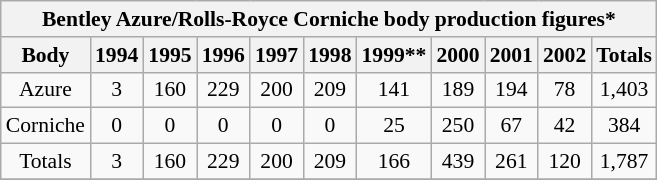<table class="wikitable" style="text-align:center; font-size:90%;">
<tr>
<th colspan=15>Bentley Azure/Rolls-Royce Corniche body production figures*</th>
</tr>
<tr>
<th>Body</th>
<th>1994</th>
<th>1995</th>
<th>1996</th>
<th>1997</th>
<th>1998</th>
<th>1999**</th>
<th>2000</th>
<th>2001</th>
<th>2002</th>
<th>Totals</th>
</tr>
<tr>
<td>Azure</td>
<td>3</td>
<td>160</td>
<td>229</td>
<td>200</td>
<td>209</td>
<td>141</td>
<td>189</td>
<td>194</td>
<td>78</td>
<td>1,403</td>
</tr>
<tr>
<td>Corniche</td>
<td>0</td>
<td>0</td>
<td>0</td>
<td>0</td>
<td>0</td>
<td>25</td>
<td>250</td>
<td>67</td>
<td>42</td>
<td>384</td>
</tr>
<tr>
<td>Totals</td>
<td>3</td>
<td>160</td>
<td>229</td>
<td>200</td>
<td>209</td>
<td>166</td>
<td>439</td>
<td>261</td>
<td>120</td>
<td>1,787</td>
</tr>
<tr>
</tr>
</table>
